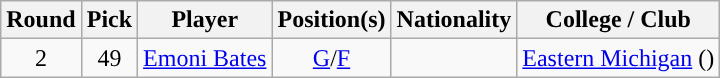<table class="wikitable sortable sortable">
<tr>
<th>Round</th>
<th>Pick</th>
<th>Player</th>
<th>Position(s)</th>
<th>Nationality</th>
<th>College / Club</th>
</tr>
<tr style="text-align:center">
<td>2</td>
<td>49</td>
<td><a href='#'>Emoni Bates</a></td>
<td><a href='#'>G</a>/<a href='#'>F</a></td>
<td></td>
<td><a href='#'>Eastern Michigan</a> ()</td>
</tr>
</table>
